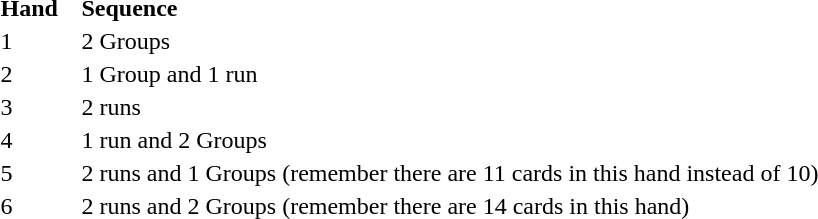<table>
<tr>
<th width="50" align="left">Hand</th>
<th align="left">Sequence</th>
</tr>
<tr>
<td>1</td>
<td>2 Groups</td>
</tr>
<tr>
<td>2</td>
<td>1 Group and 1 run</td>
</tr>
<tr>
<td>3</td>
<td>2 runs</td>
</tr>
<tr>
<td>4</td>
<td>1 run and 2 Groups</td>
</tr>
<tr>
<td>5</td>
<td>2 runs and 1 Groups (remember there are 11 cards in this hand instead of 10)</td>
</tr>
<tr>
<td>6</td>
<td>2 runs and 2 Groups (remember there are 14 cards in this hand)</td>
</tr>
<tr>
</tr>
</table>
